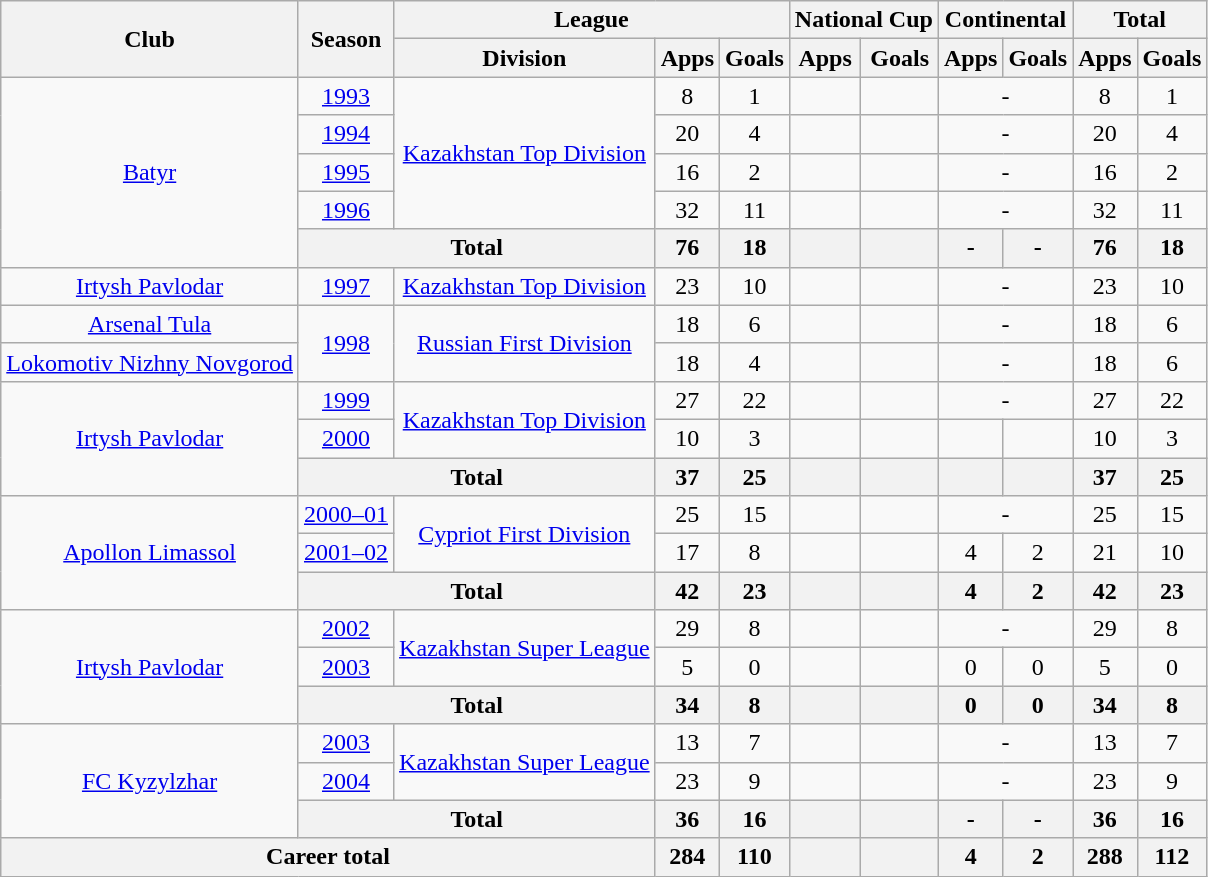<table class="wikitable" style="text-align: center;">
<tr>
<th rowspan="2">Club</th>
<th rowspan="2">Season</th>
<th colspan="3">League</th>
<th colspan="2">National Cup</th>
<th colspan="2">Continental</th>
<th colspan="2">Total</th>
</tr>
<tr>
<th>Division</th>
<th>Apps</th>
<th>Goals</th>
<th>Apps</th>
<th>Goals</th>
<th>Apps</th>
<th>Goals</th>
<th>Apps</th>
<th>Goals</th>
</tr>
<tr>
<td rowspan="5" valign="center"><a href='#'>Batyr</a></td>
<td><a href='#'>1993</a></td>
<td rowspan="4" valign="center"><a href='#'>Kazakhstan Top Division</a></td>
<td>8</td>
<td>1</td>
<td></td>
<td></td>
<td colspan="2">-</td>
<td>8</td>
<td>1</td>
</tr>
<tr>
<td><a href='#'>1994</a></td>
<td>20</td>
<td>4</td>
<td></td>
<td></td>
<td colspan="2">-</td>
<td>20</td>
<td>4</td>
</tr>
<tr>
<td><a href='#'>1995</a></td>
<td>16</td>
<td>2</td>
<td></td>
<td></td>
<td colspan="2">-</td>
<td>16</td>
<td>2</td>
</tr>
<tr>
<td><a href='#'>1996</a></td>
<td>32</td>
<td>11</td>
<td></td>
<td></td>
<td colspan="2">-</td>
<td>32</td>
<td>11</td>
</tr>
<tr>
<th colspan="2">Total</th>
<th>76</th>
<th>18</th>
<th></th>
<th></th>
<th>-</th>
<th>-</th>
<th>76</th>
<th>18</th>
</tr>
<tr>
<td valign="center"><a href='#'>Irtysh Pavlodar</a></td>
<td><a href='#'>1997</a></td>
<td><a href='#'>Kazakhstan Top Division</a></td>
<td>23</td>
<td>10</td>
<td></td>
<td></td>
<td colspan="2">-</td>
<td>23</td>
<td>10</td>
</tr>
<tr>
<td valign="center"><a href='#'>Arsenal Tula</a></td>
<td rowspan="2" valign="center"><a href='#'>1998</a></td>
<td rowspan="2" valign="center"><a href='#'>Russian First Division</a></td>
<td>18</td>
<td>6</td>
<td></td>
<td></td>
<td colspan="2">-</td>
<td>18</td>
<td>6</td>
</tr>
<tr>
<td valign="center"><a href='#'>Lokomotiv Nizhny Novgorod</a></td>
<td>18</td>
<td>4</td>
<td></td>
<td></td>
<td colspan="2">-</td>
<td>18</td>
<td>6</td>
</tr>
<tr>
<td rowspan="3" valign="center"><a href='#'>Irtysh Pavlodar</a></td>
<td><a href='#'>1999</a></td>
<td rowspan="2" valign="center"><a href='#'>Kazakhstan Top Division</a></td>
<td>27</td>
<td>22</td>
<td></td>
<td></td>
<td colspan="2">-</td>
<td>27</td>
<td>22</td>
</tr>
<tr>
<td><a href='#'>2000</a></td>
<td>10</td>
<td>3</td>
<td></td>
<td></td>
<td></td>
<td></td>
<td>10</td>
<td>3</td>
</tr>
<tr>
<th colspan="2">Total</th>
<th>37</th>
<th>25</th>
<th></th>
<th></th>
<th></th>
<th></th>
<th>37</th>
<th>25</th>
</tr>
<tr>
<td rowspan="3" valign="center"><a href='#'>Apollon Limassol</a></td>
<td><a href='#'>2000–01</a></td>
<td rowspan="2" valign="center"><a href='#'>Cypriot First Division</a></td>
<td>25</td>
<td>15</td>
<td></td>
<td></td>
<td colspan="2">-</td>
<td>25</td>
<td>15</td>
</tr>
<tr>
<td><a href='#'>2001–02</a></td>
<td>17</td>
<td>8</td>
<td></td>
<td></td>
<td>4</td>
<td>2</td>
<td>21</td>
<td>10</td>
</tr>
<tr>
<th colspan="2">Total</th>
<th>42</th>
<th>23</th>
<th></th>
<th></th>
<th>4</th>
<th>2</th>
<th>42</th>
<th>23</th>
</tr>
<tr>
<td rowspan="3" valign="center"><a href='#'>Irtysh Pavlodar</a></td>
<td><a href='#'>2002</a></td>
<td rowspan="2" valign="center"><a href='#'>Kazakhstan Super League</a></td>
<td>29</td>
<td>8</td>
<td></td>
<td></td>
<td colspan="2">-</td>
<td>29</td>
<td>8</td>
</tr>
<tr>
<td><a href='#'>2003</a></td>
<td>5</td>
<td>0</td>
<td></td>
<td></td>
<td>0</td>
<td>0</td>
<td>5</td>
<td>0</td>
</tr>
<tr>
<th colspan="2">Total</th>
<th>34</th>
<th>8</th>
<th></th>
<th></th>
<th>0</th>
<th>0</th>
<th>34</th>
<th>8</th>
</tr>
<tr>
<td rowspan="3" valign="center"><a href='#'>FC Kyzylzhar</a></td>
<td><a href='#'>2003</a></td>
<td rowspan="2" valign="center"><a href='#'>Kazakhstan Super League</a></td>
<td>13</td>
<td>7</td>
<td></td>
<td></td>
<td colspan="2">-</td>
<td>13</td>
<td>7</td>
</tr>
<tr>
<td><a href='#'>2004</a></td>
<td>23</td>
<td>9</td>
<td></td>
<td></td>
<td colspan="2">-</td>
<td>23</td>
<td>9</td>
</tr>
<tr>
<th colspan="2">Total</th>
<th>36</th>
<th>16</th>
<th></th>
<th></th>
<th>-</th>
<th>-</th>
<th>36</th>
<th>16</th>
</tr>
<tr>
<th colspan="3">Career total</th>
<th>284</th>
<th>110</th>
<th></th>
<th></th>
<th>4</th>
<th>2</th>
<th>288</th>
<th>112</th>
</tr>
</table>
